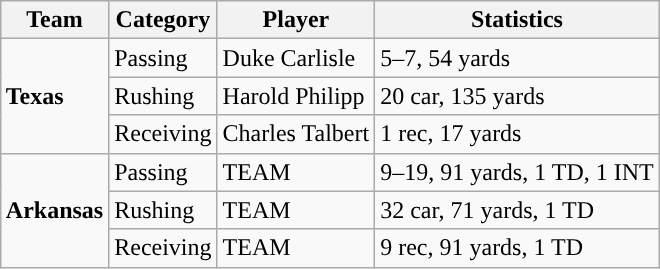<table class="wikitable" style="float: right;">
<tr>
<th>Team</th>
<th>Category</th>
<th>Player</th>
<th>Statistics</th>
</tr>
<tr>
<td rowspan=3><strong>Texas</strong></td>
<td>Passing</td>
<td>Duke Carlisle</td>
<td>5–7, 54 yards</td>
</tr>
<tr>
<td>Rushing</td>
<td>Harold Philipp</td>
<td>20 car, 135 yards</td>
</tr>
<tr>
<td>Receiving</td>
<td>Charles Talbert</td>
<td>1 rec, 17 yards</td>
</tr>
<tr>
<td rowspan=3><strong>Arkansas</strong></td>
<td>Passing</td>
<td>TEAM</td>
<td>9–19, 91 yards, 1 TD, 1 INT</td>
</tr>
<tr>
<td>Rushing</td>
<td>TEAM</td>
<td>32 car, 71 yards, 1 TD</td>
</tr>
<tr>
<td>Receiving</td>
<td>TEAM</td>
<td>9 rec, 91 yards, 1 TD</td>
</tr>
</table>
